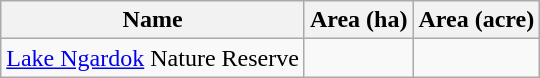<table class="wikitable sortable">
<tr>
<th scope="col" align=left>Name</th>
<th scope="col">Area (ha)</th>
<th scope="col">Area (acre)</th>
</tr>
<tr ---->
<td><a href='#'>Lake Ngardok</a> Nature Reserve</td>
<td></td>
</tr>
</table>
